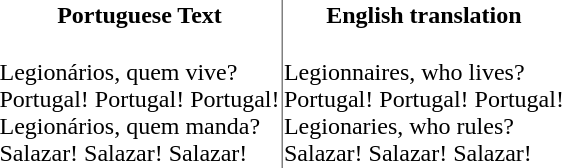<table cellspacing="0" rules="cols">
<tr>
<th>Portuguese Text</th>
<th>English translation</th>
</tr>
<tr>
<td><br>Legionários, quem vive?<br>
Portugal! Portugal! Portugal!<br>
Legionários, quem manda?<br>
Salazar! Salazar! Salazar!</td>
<td><br>Legionnaires, who lives?<br>
Portugal! Portugal! Portugal!<br>
Legionaries, who rules?<br>
Salazar! Salazar! Salazar!</td>
</tr>
<tr>
</tr>
</table>
